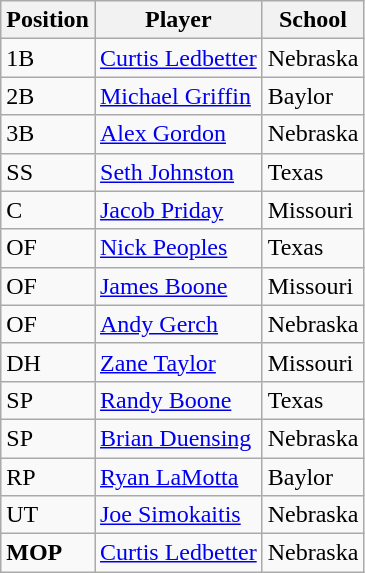<table class="wikitable">
<tr>
<th>Position</th>
<th>Player</th>
<th>School</th>
</tr>
<tr>
<td>1B</td>
<td><a href='#'>Curtis Ledbetter</a></td>
<td>Nebraska</td>
</tr>
<tr>
<td>2B</td>
<td><a href='#'>Michael Griffin</a></td>
<td>Baylor</td>
</tr>
<tr>
<td>3B</td>
<td><a href='#'>Alex Gordon</a></td>
<td>Nebraska</td>
</tr>
<tr>
<td>SS</td>
<td><a href='#'>Seth Johnston</a></td>
<td>Texas</td>
</tr>
<tr>
<td>C</td>
<td><a href='#'>Jacob Priday</a></td>
<td>Missouri</td>
</tr>
<tr>
<td>OF</td>
<td><a href='#'>Nick Peoples</a></td>
<td>Texas</td>
</tr>
<tr>
<td>OF</td>
<td><a href='#'>James Boone</a></td>
<td>Missouri</td>
</tr>
<tr>
<td>OF</td>
<td><a href='#'>Andy Gerch</a></td>
<td>Nebraska</td>
</tr>
<tr>
<td>DH</td>
<td><a href='#'>Zane Taylor</a></td>
<td>Missouri</td>
</tr>
<tr>
<td>SP</td>
<td><a href='#'>Randy Boone</a></td>
<td>Texas</td>
</tr>
<tr>
<td>SP</td>
<td><a href='#'>Brian Duensing</a></td>
<td>Nebraska</td>
</tr>
<tr>
<td>RP</td>
<td><a href='#'>Ryan LaMotta</a></td>
<td>Baylor</td>
</tr>
<tr>
<td>UT</td>
<td><a href='#'>Joe Simokaitis</a></td>
<td>Nebraska</td>
</tr>
<tr>
<td><strong>MOP</strong></td>
<td><a href='#'>Curtis Ledbetter</a></td>
<td>Nebraska</td>
</tr>
</table>
